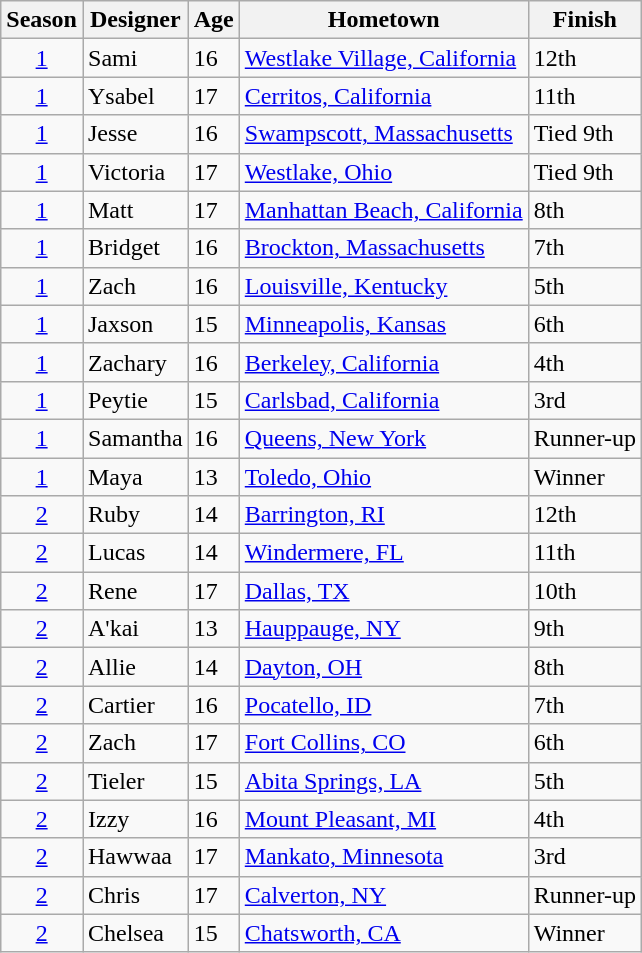<table class="wikitable sortable">
<tr>
<th>Season</th>
<th>Designer</th>
<th>Age</th>
<th>Hometown</th>
<th>Finish</th>
</tr>
<tr>
<td style="text-align:center;"><a href='#'>1</a></td>
<td>Sami</td>
<td>16</td>
<td><a href='#'>Westlake Village, California</a></td>
<td>12th</td>
</tr>
<tr>
<td style="text-align:center;"><a href='#'>1</a></td>
<td>Ysabel</td>
<td>17</td>
<td><a href='#'>Cerritos, California</a></td>
<td>11th</td>
</tr>
<tr>
<td style="text-align:center;"><a href='#'>1</a></td>
<td>Jesse</td>
<td>16</td>
<td><a href='#'>Swampscott, Massachusetts</a></td>
<td>Tied 9th</td>
</tr>
<tr>
<td style="text-align:center;"><a href='#'>1</a></td>
<td>Victoria</td>
<td>17</td>
<td><a href='#'>Westlake, Ohio</a></td>
<td>Tied 9th</td>
</tr>
<tr>
<td style="text-align:center;"><a href='#'>1</a></td>
<td>Matt</td>
<td>17</td>
<td><a href='#'>Manhattan Beach, California</a></td>
<td>8th</td>
</tr>
<tr>
<td style="text-align:center;"><a href='#'>1</a></td>
<td>Bridget</td>
<td>16</td>
<td><a href='#'>Brockton, Massachusetts</a></td>
<td>7th</td>
</tr>
<tr>
<td style="text-align:center;"><a href='#'>1</a></td>
<td>Zach</td>
<td>16</td>
<td><a href='#'>Louisville, Kentucky</a></td>
<td>5th</td>
</tr>
<tr>
<td style="text-align:center;"><a href='#'>1</a></td>
<td>Jaxson</td>
<td>15</td>
<td><a href='#'>Minneapolis, Kansas</a></td>
<td>6th</td>
</tr>
<tr>
<td style="text-align:center;"><a href='#'>1</a></td>
<td>Zachary</td>
<td>16</td>
<td><a href='#'>Berkeley, California</a></td>
<td>4th</td>
</tr>
<tr>
<td style="text-align:center;"><a href='#'>1</a></td>
<td>Peytie</td>
<td>15</td>
<td><a href='#'>Carlsbad, California</a></td>
<td>3rd</td>
</tr>
<tr>
<td style="text-align:center;"><a href='#'>1</a></td>
<td>Samantha</td>
<td>16</td>
<td><a href='#'>Queens, New York</a></td>
<td>Runner-up</td>
</tr>
<tr>
<td style="text-align:center;"><a href='#'>1</a></td>
<td>Maya</td>
<td>13</td>
<td><a href='#'>Toledo, Ohio</a></td>
<td>Winner</td>
</tr>
<tr>
<td style="text-align:center;"><a href='#'>2</a></td>
<td>Ruby</td>
<td>14</td>
<td><a href='#'>Barrington, RI</a></td>
<td>12th</td>
</tr>
<tr>
<td style="text-align:center;"><a href='#'>2</a></td>
<td>Lucas</td>
<td>14</td>
<td><a href='#'>Windermere, FL</a></td>
<td>11th</td>
</tr>
<tr>
<td style="text-align:center;"><a href='#'>2</a></td>
<td>Rene</td>
<td>17</td>
<td><a href='#'>Dallas, TX</a></td>
<td>10th</td>
</tr>
<tr>
<td style="text-align:center;"><a href='#'>2</a></td>
<td>A'kai</td>
<td>13</td>
<td><a href='#'>Hauppauge, NY</a></td>
<td>9th</td>
</tr>
<tr>
<td style="text-align:center;"><a href='#'>2</a></td>
<td>Allie</td>
<td>14</td>
<td><a href='#'>Dayton, OH</a></td>
<td>8th</td>
</tr>
<tr>
<td style="text-align:center;"><a href='#'>2</a></td>
<td>Cartier</td>
<td>16</td>
<td><a href='#'>Pocatello, ID</a></td>
<td>7th</td>
</tr>
<tr>
<td style="text-align:center;"><a href='#'>2</a></td>
<td>Zach</td>
<td>17</td>
<td><a href='#'>Fort Collins, CO</a></td>
<td>6th</td>
</tr>
<tr>
<td style="text-align:center;"><a href='#'>2</a></td>
<td>Tieler</td>
<td>15</td>
<td><a href='#'>Abita Springs, LA</a></td>
<td>5th</td>
</tr>
<tr>
<td style="text-align:center;"><a href='#'>2</a></td>
<td>Izzy</td>
<td>16</td>
<td><a href='#'>Mount Pleasant, MI</a></td>
<td>4th</td>
</tr>
<tr>
<td style="text-align:center;"><a href='#'>2</a></td>
<td>Hawwaa</td>
<td>17</td>
<td><a href='#'>Mankato, Minnesota</a></td>
<td>3rd</td>
</tr>
<tr>
<td style="text-align:center;"><a href='#'>2</a></td>
<td>Chris</td>
<td>17</td>
<td><a href='#'>Calverton, NY</a></td>
<td>Runner-up</td>
</tr>
<tr>
<td style="text-align:center;"><a href='#'>2</a></td>
<td>Chelsea</td>
<td>15</td>
<td><a href='#'>Chatsworth, CA</a></td>
<td>Winner</td>
</tr>
</table>
